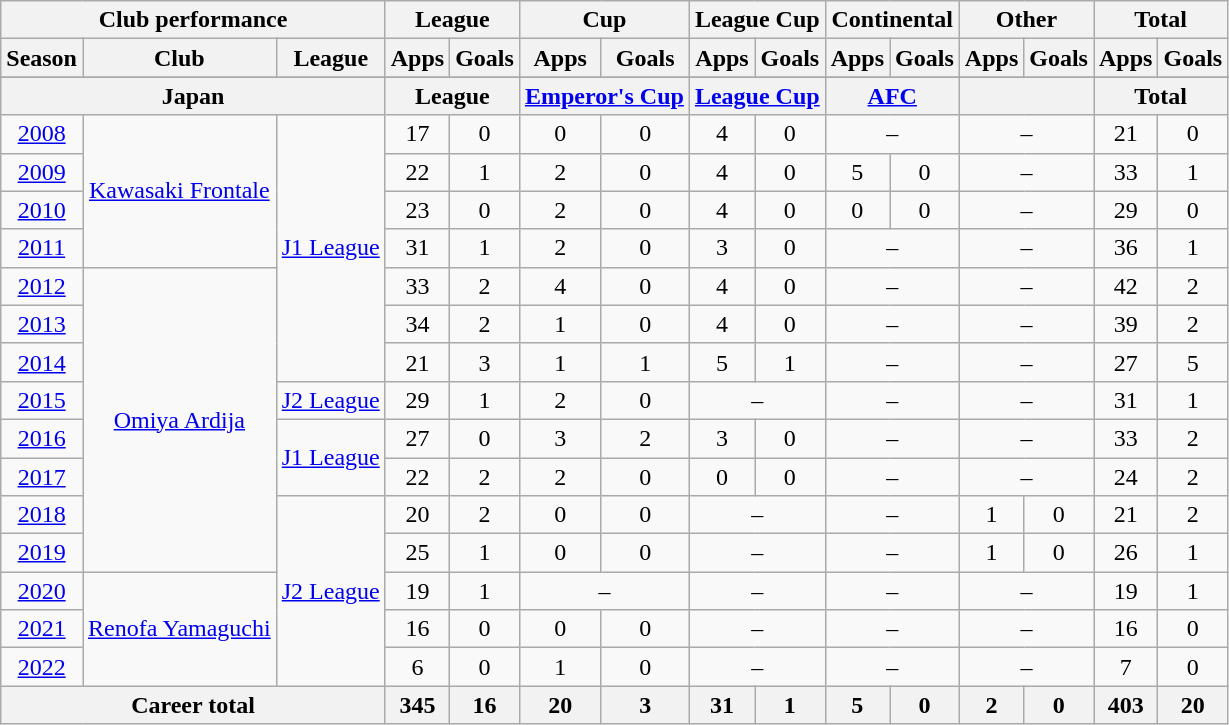<table class="wikitable" style="text-align:center">
<tr>
<th colspan=3>Club performance</th>
<th colspan=2>League</th>
<th colspan=2>Cup</th>
<th colspan=2>League Cup</th>
<th colspan=2>Continental</th>
<th colspan="2">Other</th>
<th colspan=2>Total</th>
</tr>
<tr>
<th>Season</th>
<th>Club</th>
<th>League</th>
<th>Apps</th>
<th>Goals</th>
<th>Apps</th>
<th>Goals</th>
<th>Apps</th>
<th>Goals</th>
<th>Apps</th>
<th>Goals</th>
<th>Apps</th>
<th>Goals</th>
<th>Apps</th>
<th>Goals</th>
</tr>
<tr>
</tr>
<tr>
<th colspan=3>Japan</th>
<th colspan=2>League</th>
<th colspan=2><a href='#'>Emperor's Cup</a></th>
<th colspan=2><a href='#'>League Cup</a></th>
<th colspan=2><a href='#'>AFC</a></th>
<th colspan="2"></th>
<th colspan=2>Total</th>
</tr>
<tr>
<td><a href='#'>2008</a></td>
<td rowspan="4"><a href='#'>Kawasaki Frontale</a></td>
<td rowspan="7"><a href='#'>J1 League</a></td>
<td>17</td>
<td>0</td>
<td>0</td>
<td>0</td>
<td>4</td>
<td>0</td>
<td colspan="2">–</td>
<td colspan="2">–</td>
<td>21</td>
<td>0</td>
</tr>
<tr>
<td><a href='#'>2009</a></td>
<td>22</td>
<td>1</td>
<td>2</td>
<td>0</td>
<td>4</td>
<td>0</td>
<td>5</td>
<td>0</td>
<td colspan="2">–</td>
<td>33</td>
<td>1</td>
</tr>
<tr>
<td><a href='#'>2010</a></td>
<td>23</td>
<td>0</td>
<td>2</td>
<td>0</td>
<td>4</td>
<td>0</td>
<td>0</td>
<td>0</td>
<td colspan="2">–</td>
<td>29</td>
<td>0</td>
</tr>
<tr>
<td><a href='#'>2011</a></td>
<td>31</td>
<td>1</td>
<td>2</td>
<td>0</td>
<td>3</td>
<td>0</td>
<td colspan="2">–</td>
<td colspan="2">–</td>
<td>36</td>
<td>1</td>
</tr>
<tr>
<td><a href='#'>2012</a></td>
<td rowspan="8"><a href='#'>Omiya Ardija</a></td>
<td>33</td>
<td>2</td>
<td>4</td>
<td>0</td>
<td>4</td>
<td>0</td>
<td colspan="2">–</td>
<td colspan="2">–</td>
<td>42</td>
<td>2</td>
</tr>
<tr>
<td><a href='#'>2013</a></td>
<td>34</td>
<td>2</td>
<td>1</td>
<td>0</td>
<td>4</td>
<td>0</td>
<td colspan="2">–</td>
<td colspan="2">–</td>
<td>39</td>
<td>2</td>
</tr>
<tr>
<td><a href='#'>2014</a></td>
<td>21</td>
<td>3</td>
<td>1</td>
<td>1</td>
<td>5</td>
<td>1</td>
<td colspan="2">–</td>
<td colspan="2">–</td>
<td>27</td>
<td>5</td>
</tr>
<tr>
<td><a href='#'>2015</a></td>
<td><a href='#'>J2 League</a></td>
<td>29</td>
<td>1</td>
<td>2</td>
<td>0</td>
<td colspan="2">–</td>
<td colspan="2">–</td>
<td colspan="2">–</td>
<td>31</td>
<td>1</td>
</tr>
<tr>
<td><a href='#'>2016</a></td>
<td rowspan="2"><a href='#'>J1 League</a></td>
<td>27</td>
<td>0</td>
<td>3</td>
<td>2</td>
<td>3</td>
<td>0</td>
<td colspan="2">–</td>
<td colspan="2">–</td>
<td>33</td>
<td>2</td>
</tr>
<tr>
<td><a href='#'>2017</a></td>
<td>22</td>
<td>2</td>
<td>2</td>
<td>0</td>
<td>0</td>
<td>0</td>
<td colspan="2">–</td>
<td colspan="2">–</td>
<td>24</td>
<td>2</td>
</tr>
<tr>
<td><a href='#'>2018</a></td>
<td rowspan="5"><a href='#'>J2 League</a></td>
<td>20</td>
<td>2</td>
<td>0</td>
<td>0</td>
<td colspan="2">–</td>
<td colspan="2">–</td>
<td>1</td>
<td>0</td>
<td>21</td>
<td>2</td>
</tr>
<tr>
<td><a href='#'>2019</a></td>
<td>25</td>
<td>1</td>
<td>0</td>
<td>0</td>
<td colspan="2">–</td>
<td colspan="2">–</td>
<td>1</td>
<td>0</td>
<td>26</td>
<td>1</td>
</tr>
<tr>
<td><a href='#'>2020</a></td>
<td rowspan="3"><a href='#'>Renofa Yamaguchi</a></td>
<td>19</td>
<td>1</td>
<td colspan="2">–</td>
<td colspan="2">–</td>
<td colspan="2">–</td>
<td colspan="2">–</td>
<td>19</td>
<td>1</td>
</tr>
<tr>
<td><a href='#'>2021</a></td>
<td>16</td>
<td>0</td>
<td>0</td>
<td>0</td>
<td colspan="2">–</td>
<td colspan="2">–</td>
<td colspan="2">–</td>
<td>16</td>
<td>0</td>
</tr>
<tr>
<td><a href='#'>2022</a></td>
<td>6</td>
<td>0</td>
<td>1</td>
<td>0</td>
<td colspan="2">–</td>
<td colspan="2">–</td>
<td colspan="2">–</td>
<td>7</td>
<td>0</td>
</tr>
<tr>
<th colspan="3">Career total</th>
<th>345</th>
<th>16</th>
<th>20</th>
<th>3</th>
<th>31</th>
<th>1</th>
<th>5</th>
<th>0</th>
<th>2</th>
<th>0</th>
<th>403</th>
<th>20</th>
</tr>
</table>
